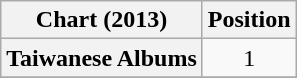<table class="wikitable plainrowheaders">
<tr>
<th>Chart (2013)</th>
<th>Position</th>
</tr>
<tr>
<th scope="row">Taiwanese Albums</th>
<td style="text-align:center;">1</td>
</tr>
<tr>
</tr>
</table>
